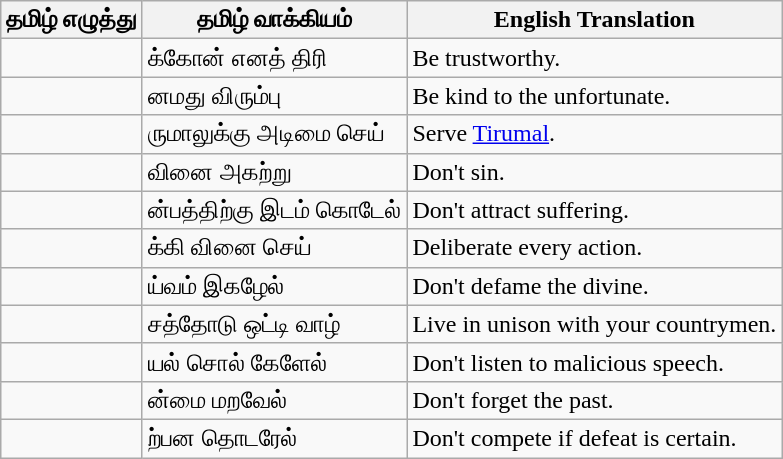<table class="wikitable">
<tr>
<th>தமிழ் எழுத்து</th>
<th>தமிழ் வாக்கியம்</th>
<th>English Translation</th>
</tr>
<tr>
<td></td>
<td>க்கோன் எனத் திரி</td>
<td>Be trustworthy.</td>
</tr>
<tr>
<td></td>
<td>னமது விரும்பு</td>
<td>Be kind to the unfortunate.</td>
</tr>
<tr>
<td></td>
<td>ருமாலுக்கு அடிமை செய்</td>
<td>Serve <a href='#'>Tirumal</a>.</td>
</tr>
<tr>
<td></td>
<td>வினை அகற்று</td>
<td>Don't sin.</td>
</tr>
<tr>
<td></td>
<td>ன்பத்திற்கு இடம் கொடேல்</td>
<td>Don't attract suffering.</td>
</tr>
<tr>
<td></td>
<td>க்கி வினை செய்</td>
<td>Deliberate every action.</td>
</tr>
<tr>
<td></td>
<td>ய்வம் இகழேல்</td>
<td>Don't defame the divine.</td>
</tr>
<tr>
<td></td>
<td>சத்தோடு ஒட்டி வாழ்</td>
<td>Live in unison with your countrymen.</td>
</tr>
<tr>
<td></td>
<td>யல் சொல் கேளேல்</td>
<td>Don't listen to malicious speech.</td>
</tr>
<tr>
<td></td>
<td>ன்மை மறவேல்</td>
<td>Don't forget the past.</td>
</tr>
<tr>
<td></td>
<td>ற்பன தொடரேல்</td>
<td>Don't compete if defeat is certain.</td>
</tr>
</table>
